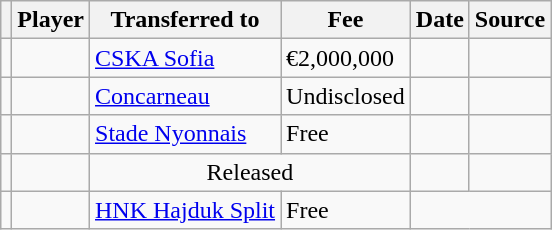<table class="wikitable plainrowheaders sortable">
<tr>
<th></th>
<th scope="col">Player</th>
<th>Transferred to</th>
<th style="width: 65px;">Fee</th>
<th scope="col">Date</th>
<th scope="col">Source</th>
</tr>
<tr>
<td align="center"></td>
<td></td>
<td> <a href='#'>CSKA Sofia</a></td>
<td>€2,000,000</td>
<td></td>
<td></td>
</tr>
<tr>
<td align="center"></td>
<td></td>
<td> <a href='#'>Concarneau</a></td>
<td>Undisclosed</td>
<td></td>
<td></td>
</tr>
<tr>
<td align="center"></td>
<td></td>
<td> <a href='#'>Stade Nyonnais</a></td>
<td>Free</td>
<td></td>
<td></td>
</tr>
<tr>
<td align="center"></td>
<td></td>
<td colspan="2" style="text-align: center;">Released</td>
<td></td>
<td></td>
</tr>
<tr>
<td align="center"></td>
<td></td>
<td> <a href='#'>HNK Hajduk Split</a></td>
<td>Free</td>
</tr>
</table>
